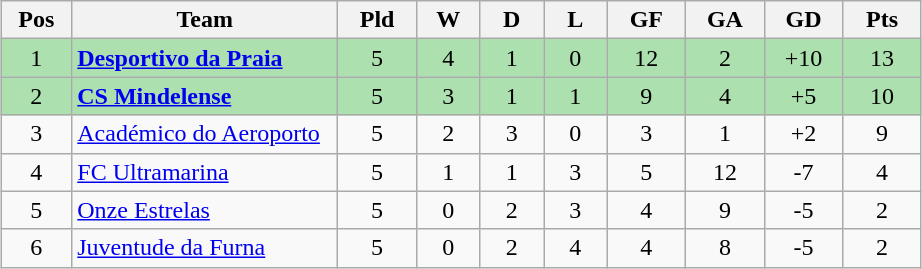<table class="wikitable" style="text-align: center; margin:1em auto;">
<tr>
<th style="width: 40px;">Pos</th>
<th style="width: 170px;">Team</th>
<th style="width: 45px;">Pld</th>
<th style="width: 35px;">W</th>
<th style="width: 35px;">D</th>
<th style="width: 35px;">L</th>
<th style="width: 45px;">GF</th>
<th style="width: 45px;">GA</th>
<th style="width: 45px;">GD</th>
<th style="width: 45px;">Pts</th>
</tr>
<tr style="background:#ACE1AF;">
<td>1</td>
<td style="text-align: left;"><strong><a href='#'>Desportivo da Praia</a></strong></td>
<td>5</td>
<td>4</td>
<td>1</td>
<td>0</td>
<td>12</td>
<td>2</td>
<td>+10</td>
<td>13</td>
</tr>
<tr style="background:#ACE1AF;">
<td>2</td>
<td style="text-align: left;"><strong><a href='#'>CS Mindelense</a></strong></td>
<td>5</td>
<td>3</td>
<td>1</td>
<td>1</td>
<td>9</td>
<td>4</td>
<td>+5</td>
<td>10</td>
</tr>
<tr>
<td>3</td>
<td style="text-align: left;"><a href='#'>Académico do Aeroporto</a></td>
<td>5</td>
<td>2</td>
<td>3</td>
<td>0</td>
<td>3</td>
<td>1</td>
<td>+2</td>
<td>9</td>
</tr>
<tr>
<td>4</td>
<td style="text-align: left;"><a href='#'>FC Ultramarina</a></td>
<td>5</td>
<td>1</td>
<td>1</td>
<td>3</td>
<td>5</td>
<td>12</td>
<td>-7</td>
<td>4</td>
</tr>
<tr>
<td>5</td>
<td style="text-align: left;"><a href='#'>Onze Estrelas</a></td>
<td>5</td>
<td>0</td>
<td>2</td>
<td>3</td>
<td>4</td>
<td>9</td>
<td>-5</td>
<td>2</td>
</tr>
<tr>
<td>6</td>
<td style="text-align: left;"><a href='#'>Juventude da Furna</a></td>
<td>5</td>
<td>0</td>
<td>2</td>
<td>4</td>
<td>4</td>
<td>8</td>
<td>-5</td>
<td>2</td>
</tr>
</table>
